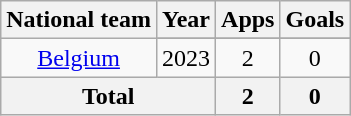<table class="wikitable" style="text-align:center">
<tr>
<th>National team</th>
<th>Year</th>
<th>Apps</th>
<th>Goals</th>
</tr>
<tr>
<td rowspan="2"><a href='#'>Belgium</a></td>
</tr>
<tr>
<td>2023</td>
<td>2</td>
<td>0</td>
</tr>
<tr>
<th colspan="2">Total</th>
<th>2</th>
<th>0</th>
</tr>
</table>
